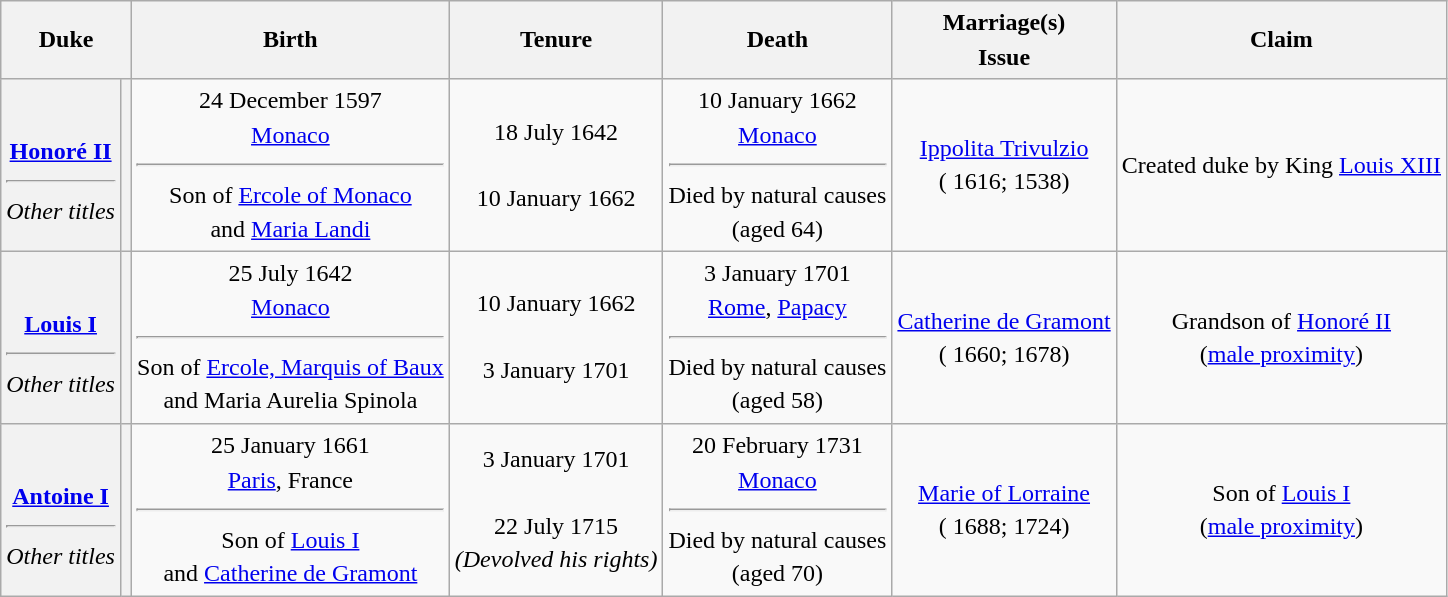<table class="wikitable" style="line-height:1.4em; text-align:center">
<tr>
<th colspan=2>Duke</th>
<th>Birth</th>
<th>Tenure</th>
<th>Death</th>
<th>Marriage(s)<br>Issue</th>
<th>Claim</th>
</tr>
<tr>
<th style="font-weight:normal"><br><strong><a href='#'>Honoré II</a></strong><hr><em>Other titles</em><br></th>
<th style="font-weight:normal"></th>
<td>24 December 1597<br><a href='#'>Monaco</a><hr>Son of <a href='#'>Ercole of Monaco</a><br>and <a href='#'>Maria Landi</a></td>
<td>18 July 1642<br><br>10 January 1662</td>
<td>10 January 1662<br><a href='#'>Monaco</a><hr>Died by natural causes<br>(aged 64)</td>
<td><a href='#'>Ippolita Trivulzio</a><br>( 1616;  1538)<br></td>
<td>Created duke by King <a href='#'>Louis XIII</a></td>
</tr>
<tr>
<th style="font-weight:normal"><br><strong><a href='#'>Louis I</a></strong><hr><em>Other titles</em><br></th>
<th style="font-weight:normal"></th>
<td>25 July 1642<br><a href='#'>Monaco</a><hr>Son of <a href='#'>Ercole, Marquis of Baux</a><br>and Maria Aurelia Spinola</td>
<td>10 January 1662<br><br>3 January 1701</td>
<td>3 January 1701<br><a href='#'>Rome</a>, <a href='#'>Papacy</a><hr>Died by natural causes<br>(aged 58)</td>
<td><a href='#'>Catherine de Gramont</a><br>( 1660;  1678)<br></td>
<td>Grandson of <a href='#'>Honoré II</a><br>(<a href='#'>male proximity</a>)</td>
</tr>
<tr>
<th style="font-weight:normal"><br><strong><a href='#'>Antoine I</a></strong><hr><em>Other titles</em><br></th>
<th style="font-weight:normal"></th>
<td>25 January 1661<br><a href='#'>Paris</a>, France<hr>Son of <a href='#'>Louis I</a><br>and <a href='#'>Catherine de Gramont</a></td>
<td>3 January 1701<br><br>22 July 1715<br><em>(Devolved his rights)</em></td>
<td>20 February 1731<br><a href='#'>Monaco</a><hr>Died by natural causes<br>(aged 70)</td>
<td><a href='#'>Marie of Lorraine</a><br>( 1688;  1724)<br></td>
<td>Son of <a href='#'>Louis I</a><br>(<a href='#'>male proximity</a>)</td>
</tr>
</table>
